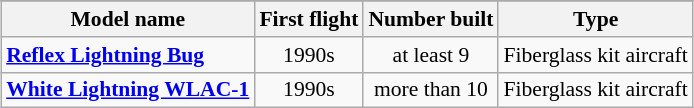<table class="wikitable"  style="margin:auto; font-size:90%;">
<tr>
</tr>
<tr style="background:#efefef;">
<th>Model name</th>
<th>First flight</th>
<th>Number built</th>
<th>Type</th>
</tr>
<tr>
<td align=left><strong><a href='#'>Reflex Lightning Bug</a></strong></td>
<td align=center>1990s</td>
<td align=center>at least 9</td>
<td align=left>Fiberglass kit aircraft</td>
</tr>
<tr>
<td align=left><strong><a href='#'>White Lightning WLAC-1</a></strong></td>
<td align=center>1990s</td>
<td align=center>more than 10</td>
<td align=left>Fiberglass kit aircraft</td>
</tr>
</table>
